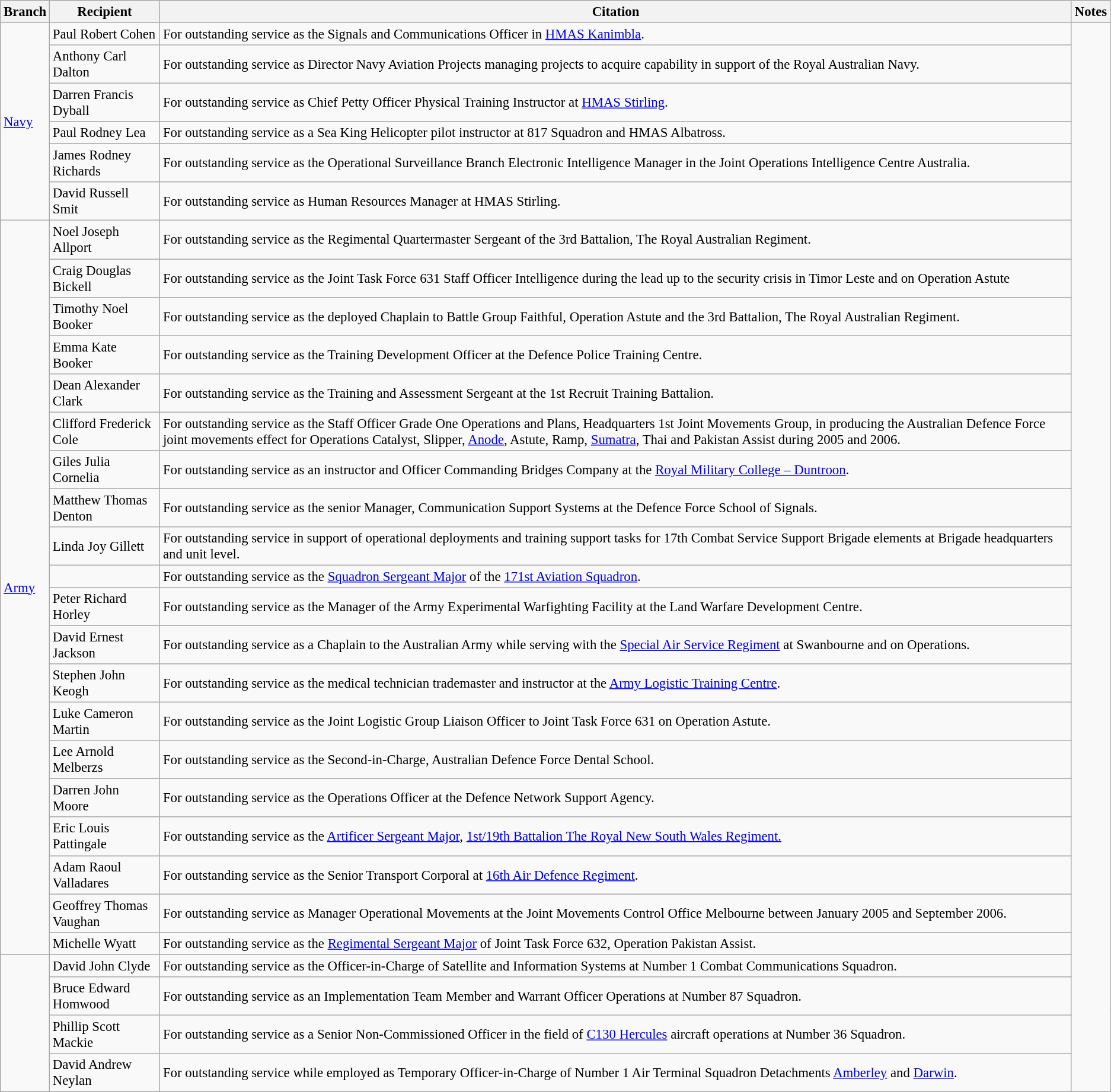<table class="wikitable" style="font-size:95%;">
<tr>
<th>Branch</th>
<th>Recipient</th>
<th>Citation</th>
<th>Notes</th>
</tr>
<tr>
<td rowspan=6><a href='#'>Navy</a></td>
<td> Paul Robert Cohen</td>
<td>For outstanding service as the Signals and Communications Officer in <a href='#'>HMAS Kanimbla</a>.</td>
<td rowspan=30></td>
</tr>
<tr>
<td> Anthony Carl Dalton</td>
<td>For outstanding service as Director Navy Aviation Projects managing projects to acquire capability in support of the Royal Australian Navy.</td>
</tr>
<tr>
<td> Darren Francis Dyball</td>
<td>For outstanding service as Chief Petty Officer Physical Training Instructor at <a href='#'>HMAS Stirling</a>.</td>
</tr>
<tr>
<td> Paul Rodney Lea</td>
<td>For outstanding service as a Sea King Helicopter pilot instructor at 817 Squadron and HMAS Albatross.</td>
</tr>
<tr>
<td> James Rodney Richards</td>
<td>For outstanding service as the Operational Surveillance Branch Electronic Intelligence Manager in the Joint Operations Intelligence Centre Australia.</td>
</tr>
<tr>
<td> David Russell Smit</td>
<td>For outstanding service as Human Resources Manager at HMAS Stirling.</td>
</tr>
<tr>
<td rowspan=20><a href='#'>Army</a></td>
<td> Noel Joseph Allport</td>
<td>For outstanding service as the Regimental Quartermaster Sergeant of the 3rd Battalion, The Royal Australian Regiment.</td>
</tr>
<tr>
<td> Craig Douglas Bickell</td>
<td>For outstanding service as the Joint Task Force 631 Staff Officer Intelligence during the lead up to the security crisis in Timor Leste and on Operation Astute</td>
</tr>
<tr>
<td> Timothy Noel Booker</td>
<td>For outstanding service as the deployed Chaplain to Battle Group Faithful, Operation Astute and the 3rd Battalion, The Royal Australian Regiment.</td>
</tr>
<tr>
<td> Emma Kate Booker</td>
<td>For outstanding service as the Training Development Officer at the Defence Police Training Centre.</td>
</tr>
<tr>
<td> Dean Alexander Clark</td>
<td>For outstanding service as the Training and Assessment Sergeant at the 1st Recruit Training Battalion.</td>
</tr>
<tr>
<td> Clifford Frederick Cole</td>
<td>For outstanding service as the Staff Officer Grade One Operations and Plans, Headquarters 1st Joint Movements Group, in producing the Australian Defence Force joint movements effect for Operations Catalyst, Slipper, <a href='#'>Anode</a>, Astute, Ramp, <a href='#'>Sumatra</a>, Thai and Pakistan Assist during 2005 and 2006.</td>
</tr>
<tr>
<td> Giles Julia Cornelia</td>
<td>For outstanding service as an instructor and Officer Commanding Bridges Company at the <a href='#'>Royal Military College – Duntroon</a>.</td>
</tr>
<tr>
<td> Matthew Thomas Denton</td>
<td>For outstanding service as the senior Manager, Communication Support Systems at the Defence Force School of Signals.</td>
</tr>
<tr>
<td> Linda Joy Gillett</td>
<td>For outstanding service in support of operational deployments and training support tasks for 17th Combat Service Support Brigade elements at Brigade headquarters and unit level.</td>
</tr>
<tr>
<td></td>
<td>For outstanding service as the <a href='#'>Squadron Sergeant Major</a> of the <a href='#'>171st Aviation Squadron</a>.</td>
</tr>
<tr>
<td> Peter Richard Horley</td>
<td>For outstanding service as the Manager of the Army Experimental Warfighting Facility at the Land Warfare Development Centre.</td>
</tr>
<tr>
<td> David Ernest Jackson</td>
<td>For outstanding service as a Chaplain to the Australian Army while serving with the <a href='#'>Special Air Service Regiment</a> at Swanbourne and on Operations.</td>
</tr>
<tr>
<td> Stephen John Keogh</td>
<td>For outstanding service as the medical technician trademaster and instructor at the <a href='#'>Army Logistic Training Centre</a>.</td>
</tr>
<tr>
<td> Luke Cameron Martin</td>
<td>For outstanding service as the Joint Logistic Group Liaison Officer to Joint Task Force 631 on Operation Astute.</td>
</tr>
<tr>
<td> Lee Arnold Melberzs</td>
<td>For outstanding service as the Second-in-Charge, Australian Defence Force Dental School.</td>
</tr>
<tr>
<td> Darren John Moore</td>
<td>For outstanding service as the Operations Officer at the Defence Network Support Agency.</td>
</tr>
<tr>
<td> Eric Louis Pattingale</td>
<td>For outstanding service as the <a href='#'>Artificer Sergeant Major</a>, <a href='#'>1st/19th Battalion The Royal New South Wales Regiment.</a></td>
</tr>
<tr>
<td> Adam Raoul Valladares</td>
<td>For outstanding service as the Senior Transport Corporal at <a href='#'>16th Air Defence Regiment</a>.</td>
</tr>
<tr>
<td> Geoffrey Thomas Vaughan</td>
<td>For outstanding service as Manager Operational Movements at the Joint Movements Control Office Melbourne between January 2005 and September 2006.</td>
</tr>
<tr>
<td> Michelle Wyatt</td>
<td>For outstanding service as the <a href='#'>Regimental Sergeant Major</a> of Joint Task Force 632, Operation Pakistan Assist.</td>
</tr>
<tr>
<td rowspan=4></td>
<td> David John Clyde</td>
<td>For outstanding service as the Officer-in-Charge of Satellite and Information Systems at Number 1 Combat Communications Squadron.</td>
</tr>
<tr>
<td> Bruce Edward Homwood</td>
<td>For outstanding service as an Implementation Team Member and Warrant Officer Operations at Number 87 Squadron.</td>
</tr>
<tr>
<td> Phillip Scott Mackie</td>
<td>For outstanding service as a Senior Non-Commissioned Officer in the field of <a href='#'>C130 Hercules</a> aircraft operations at Number 36 Squadron.</td>
</tr>
<tr>
<td> David Andrew Neylan</td>
<td>For outstanding service while employed as Temporary Officer-in-Charge of Number 1 Air Terminal Squadron Detachments <a href='#'>Amberley</a> and <a href='#'>Darwin</a>.</td>
</tr>
</table>
